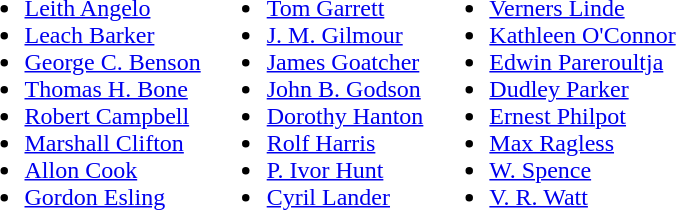<table>
<tr valign=top>
<td><br><ul><li><a href='#'>Leith Angelo</a></li><li><a href='#'>Leach Barker</a></li><li><a href='#'>George C. Benson</a></li><li><a href='#'>Thomas H. Bone</a></li><li><a href='#'>Robert Campbell</a></li><li><a href='#'>Marshall Clifton</a></li><li><a href='#'>Allon Cook</a></li><li><a href='#'>Gordon Esling</a></li></ul></td>
<td><br><ul><li><a href='#'>Tom Garrett</a></li><li><a href='#'>J. M. Gilmour</a></li><li><a href='#'>James Goatcher</a></li><li><a href='#'>John B. Godson</a></li><li><a href='#'>Dorothy Hanton</a></li><li><a href='#'>Rolf Harris</a></li><li><a href='#'>P. Ivor Hunt</a></li><li><a href='#'>Cyril Lander</a></li></ul></td>
<td><br><ul><li><a href='#'>Verners Linde</a></li><li><a href='#'>Kathleen O'Connor</a></li><li><a href='#'>Edwin Pareroultja</a></li><li><a href='#'>Dudley Parker</a></li><li><a href='#'>Ernest Philpot</a></li><li><a href='#'>Max Ragless</a></li><li><a href='#'>W. Spence</a></li><li><a href='#'>V. R. Watt</a></li></ul></td>
</tr>
</table>
